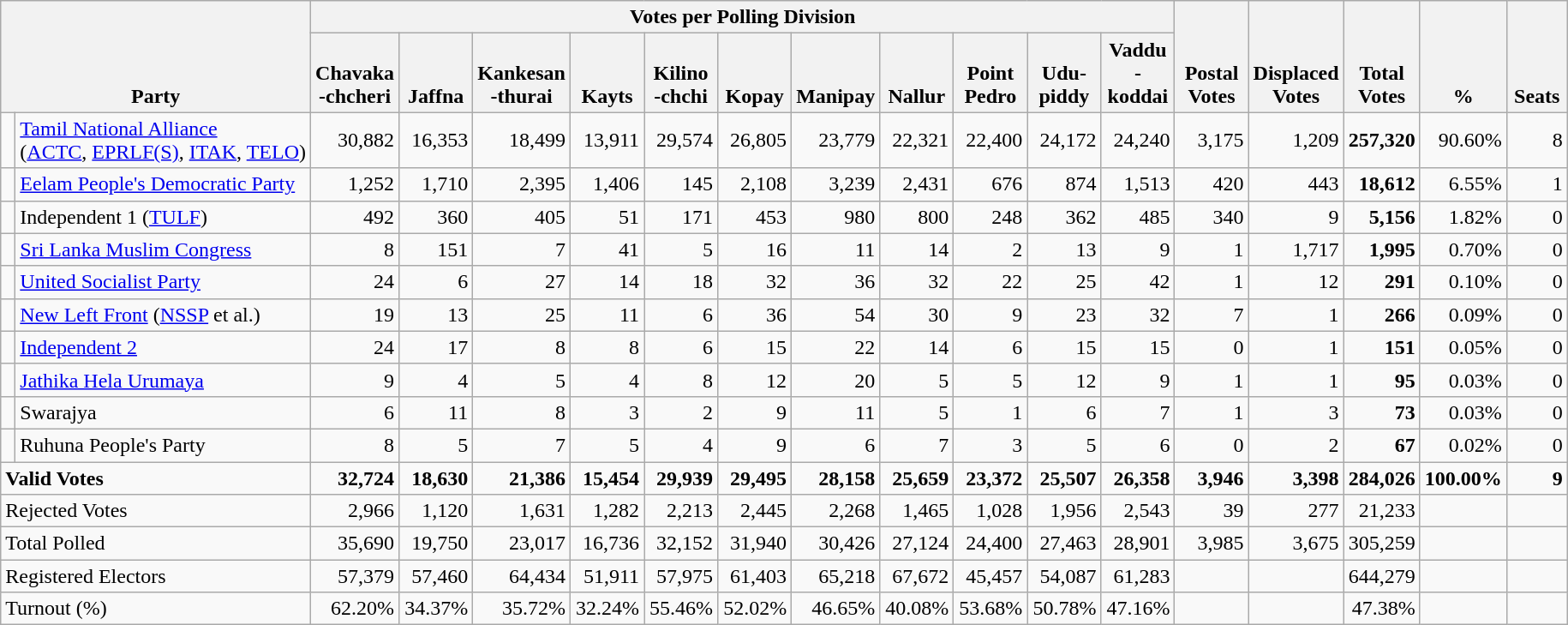<table class="wikitable" border="1" style="text-align:right;">
<tr>
<th align=left valign=bottom rowspan=2 colspan=2>Party</th>
<th colspan=11>Votes per Polling Division</th>
<th align=center valign=bottom rowspan=2 width="50">Postal<br>Votes</th>
<th align=center valign=bottom rowspan=2 width="50">Displaced<br>Votes</th>
<th align=center valign=bottom rowspan=2 width="50">Total Votes</th>
<th align=center valign=bottom rowspan=2 width="50">%</th>
<th align=center valign=bottom rowspan=2 width="40">Seats</th>
</tr>
<tr>
<th align=center valign=bottom width="50">Chavaka<br>-chcheri</th>
<th align=center valign=bottom width="50">Jaffna</th>
<th align=center valign=bottom width="50">Kankesan<br>-thurai</th>
<th align=center valign=bottom width="50">Kayts</th>
<th align=center valign=bottom width="50">Kilino<br>-chchi</th>
<th align=center valign=bottom width="50">Kopay</th>
<th align=center valign=bottom width="50">Manipay</th>
<th align=center valign=bottom width="50">Nallur</th>
<th align=center valign=bottom width="50">Point<br>Pedro</th>
<th align=center valign=bottom width="50">Udu-<br>piddy</th>
<th align=center valign=bottom width="50">Vaddu<br>-koddai</th>
</tr>
<tr>
<td bgcolor=> </td>
<td align=left><a href='#'>Tamil National Alliance</a><br>(<a href='#'>ACTC</a>, <a href='#'>EPRLF(S)</a>, <a href='#'>ITAK</a>, <a href='#'>TELO</a>)</td>
<td>30,882</td>
<td>16,353</td>
<td>18,499</td>
<td>13,911</td>
<td>29,574</td>
<td>26,805</td>
<td>23,779</td>
<td>22,321</td>
<td>22,400</td>
<td>24,172</td>
<td>24,240</td>
<td>3,175</td>
<td>1,209</td>
<td><strong>257,320</strong></td>
<td>90.60%</td>
<td>8</td>
</tr>
<tr>
<td bgcolor=> </td>
<td align=left><a href='#'>Eelam People's Democratic Party</a></td>
<td>1,252</td>
<td>1,710</td>
<td>2,395</td>
<td>1,406</td>
<td>145</td>
<td>2,108</td>
<td>3,239</td>
<td>2,431</td>
<td>676</td>
<td>874</td>
<td>1,513</td>
<td>420</td>
<td>443</td>
<td><strong>18,612</strong></td>
<td>6.55%</td>
<td>1</td>
</tr>
<tr>
<td bgcolor=> </td>
<td align=left>Independent 1 (<a href='#'>TULF</a>)</td>
<td>492</td>
<td>360</td>
<td>405</td>
<td>51</td>
<td>171</td>
<td>453</td>
<td>980</td>
<td>800</td>
<td>248</td>
<td>362</td>
<td>485</td>
<td>340</td>
<td>9</td>
<td><strong>5,156</strong></td>
<td>1.82%</td>
<td>0</td>
</tr>
<tr>
<td bgcolor=> </td>
<td align=left><a href='#'>Sri Lanka Muslim Congress</a></td>
<td>8</td>
<td>151</td>
<td>7</td>
<td>41</td>
<td>5</td>
<td>16</td>
<td>11</td>
<td>14</td>
<td>2</td>
<td>13</td>
<td>9</td>
<td>1</td>
<td>1,717</td>
<td><strong>1,995</strong></td>
<td>0.70%</td>
<td>0</td>
</tr>
<tr>
<td bgcolor=> </td>
<td align=left><a href='#'>United Socialist Party</a></td>
<td>24</td>
<td>6</td>
<td>27</td>
<td>14</td>
<td>18</td>
<td>32</td>
<td>36</td>
<td>32</td>
<td>22</td>
<td>25</td>
<td>42</td>
<td>1</td>
<td>12</td>
<td><strong>291</strong></td>
<td>0.10%</td>
<td>0</td>
</tr>
<tr>
<td bgcolor=> </td>
<td align=left><a href='#'>New Left Front</a> (<a href='#'>NSSP</a> et al.)</td>
<td>19</td>
<td>13</td>
<td>25</td>
<td>11</td>
<td>6</td>
<td>36</td>
<td>54</td>
<td>30</td>
<td>9</td>
<td>23</td>
<td>32</td>
<td>7</td>
<td>1</td>
<td><strong>266</strong></td>
<td>0.09%</td>
<td>0</td>
</tr>
<tr>
<td bgcolor=> </td>
<td align=left><a href='#'>Independent 2</a></td>
<td>24</td>
<td>17</td>
<td>8</td>
<td>8</td>
<td>6</td>
<td>15</td>
<td>22</td>
<td>14</td>
<td>6</td>
<td>15</td>
<td>15</td>
<td>0</td>
<td>1</td>
<td><strong>151</strong></td>
<td>0.05%</td>
<td>0</td>
</tr>
<tr>
<td bgcolor=> </td>
<td align=left><a href='#'>Jathika Hela Urumaya</a></td>
<td>9</td>
<td>4</td>
<td>5</td>
<td>4</td>
<td>8</td>
<td>12</td>
<td>20</td>
<td>5</td>
<td>5</td>
<td>12</td>
<td>9</td>
<td>1</td>
<td>1</td>
<td><strong>95</strong></td>
<td>0.03%</td>
<td>0</td>
</tr>
<tr>
<td></td>
<td align=left>Swarajya</td>
<td>6</td>
<td>11</td>
<td>8</td>
<td>3</td>
<td>2</td>
<td>9</td>
<td>11</td>
<td>5</td>
<td>1</td>
<td>6</td>
<td>7</td>
<td>1</td>
<td>3</td>
<td><strong>73</strong></td>
<td>0.03%</td>
<td>0</td>
</tr>
<tr>
<td></td>
<td align=left>Ruhuna People's Party</td>
<td>8</td>
<td>5</td>
<td>7</td>
<td>5</td>
<td>4</td>
<td>9</td>
<td>6</td>
<td>7</td>
<td>3</td>
<td>5</td>
<td>6</td>
<td>0</td>
<td>2</td>
<td><strong>67</strong></td>
<td>0.02%</td>
<td>0</td>
</tr>
<tr>
<td align=left colspan=2><strong>Valid Votes</strong></td>
<td><strong>32,724</strong></td>
<td><strong>18,630</strong></td>
<td><strong>21,386</strong></td>
<td><strong>15,454</strong></td>
<td><strong>29,939</strong></td>
<td><strong>29,495</strong></td>
<td><strong>28,158</strong></td>
<td><strong>25,659</strong></td>
<td><strong>23,372</strong></td>
<td><strong>25,507</strong></td>
<td><strong>26,358</strong></td>
<td><strong>3,946</strong></td>
<td><strong>3,398</strong></td>
<td><strong>284,026</strong></td>
<td><strong>100.00%</strong></td>
<td><strong>9</strong></td>
</tr>
<tr>
<td align=left colspan=2>Rejected Votes</td>
<td>2,966</td>
<td>1,120</td>
<td>1,631</td>
<td>1,282</td>
<td>2,213</td>
<td>2,445</td>
<td>2,268</td>
<td>1,465</td>
<td>1,028</td>
<td>1,956</td>
<td>2,543</td>
<td>39</td>
<td>277</td>
<td>21,233</td>
<td></td>
<td></td>
</tr>
<tr>
<td align=left colspan=2>Total Polled</td>
<td>35,690</td>
<td>19,750</td>
<td>23,017</td>
<td>16,736</td>
<td>32,152</td>
<td>31,940</td>
<td>30,426</td>
<td>27,124</td>
<td>24,400</td>
<td>27,463</td>
<td>28,901</td>
<td>3,985</td>
<td>3,675</td>
<td>305,259</td>
<td></td>
<td></td>
</tr>
<tr>
<td align=left colspan=2>Registered Electors</td>
<td>57,379</td>
<td>57,460</td>
<td>64,434</td>
<td>51,911</td>
<td>57,975</td>
<td>61,403</td>
<td>65,218</td>
<td>67,672</td>
<td>45,457</td>
<td>54,087</td>
<td>61,283</td>
<td></td>
<td></td>
<td>644,279</td>
<td></td>
<td></td>
</tr>
<tr>
<td align=left colspan=2>Turnout (%)</td>
<td>62.20%</td>
<td>34.37%</td>
<td>35.72%</td>
<td>32.24%</td>
<td>55.46%</td>
<td>52.02%</td>
<td>46.65%</td>
<td>40.08%</td>
<td>53.68%</td>
<td>50.78%</td>
<td>47.16%</td>
<td></td>
<td></td>
<td>47.38%</td>
<td></td>
<td></td>
</tr>
</table>
